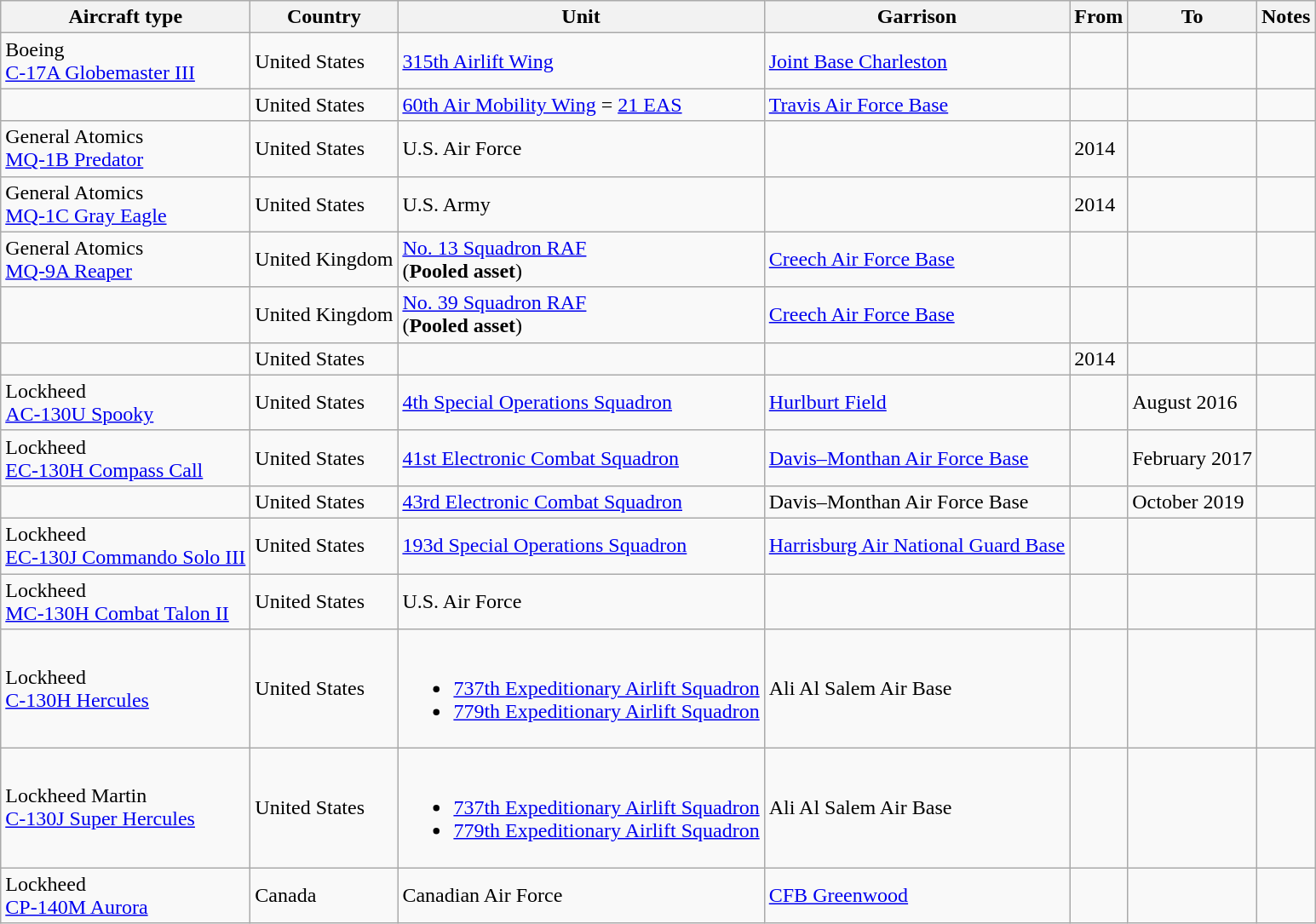<table class="wikitable">
<tr>
<th>Aircraft type</th>
<th>Country</th>
<th>Unit</th>
<th>Garrison</th>
<th>From</th>
<th>To</th>
<th>Notes</th>
</tr>
<tr>
<td>Boeing<br><a href='#'>C-17A Globemaster III</a></td>
<td>United States</td>
<td><a href='#'>315th Airlift Wing</a></td>
<td><a href='#'>Joint Base Charleston</a></td>
<td></td>
<td></td>
<td></td>
</tr>
<tr>
<td></td>
<td>United States</td>
<td><a href='#'>60th Air Mobility Wing</a> = <a href='#'>21 EAS</a></td>
<td><a href='#'>Travis Air Force Base</a></td>
<td></td>
<td></td>
<td></td>
</tr>
<tr>
<td>General Atomics<br><a href='#'>MQ-1B Predator</a></td>
<td>United States</td>
<td>U.S. Air Force</td>
<td></td>
<td>2014</td>
<td></td>
<td></td>
</tr>
<tr>
<td>General Atomics<br><a href='#'>MQ-1C Gray Eagle</a></td>
<td>United States</td>
<td>U.S. Army</td>
<td></td>
<td>2014</td>
<td></td>
<td></td>
</tr>
<tr>
<td>General Atomics<br><a href='#'>MQ-9A Reaper</a></td>
<td>United Kingdom</td>
<td><a href='#'>No. 13 Squadron RAF</a><br>(<strong>Pooled asset</strong>)</td>
<td><a href='#'>Creech Air Force Base</a></td>
<td></td>
<td></td>
<td></td>
</tr>
<tr>
<td></td>
<td>United Kingdom</td>
<td><a href='#'>No. 39 Squadron RAF</a><br>(<strong>Pooled asset</strong>)</td>
<td><a href='#'>Creech Air Force Base</a></td>
<td></td>
<td></td>
<td></td>
</tr>
<tr>
<td></td>
<td>United States</td>
<td></td>
<td></td>
<td>2014</td>
<td></td>
<td></td>
</tr>
<tr>
<td>Lockheed<br><a href='#'>AC-130U Spooky</a></td>
<td>United States</td>
<td><a href='#'>4th Special Operations Squadron</a></td>
<td><a href='#'>Hurlburt Field</a></td>
<td></td>
<td>August 2016</td>
<td></td>
</tr>
<tr>
<td>Lockheed<br><a href='#'>EC-130H Compass Call</a></td>
<td>United States</td>
<td><a href='#'>41st Electronic Combat Squadron</a></td>
<td><a href='#'>Davis–Monthan Air Force Base</a></td>
<td></td>
<td>February 2017</td>
<td></td>
</tr>
<tr>
<td></td>
<td>United States</td>
<td><a href='#'>43rd Electronic Combat Squadron</a></td>
<td>Davis–Monthan Air Force Base</td>
<td></td>
<td>October 2019</td>
<td></td>
</tr>
<tr>
<td>Lockheed<br><a href='#'>EC-130J Commando Solo III</a></td>
<td>United States</td>
<td><a href='#'>193d Special Operations Squadron</a></td>
<td><a href='#'>Harrisburg Air National Guard Base</a></td>
<td></td>
<td></td>
<td></td>
</tr>
<tr>
<td>Lockheed<br><a href='#'>MC-130H Combat Talon II</a></td>
<td>United States</td>
<td>U.S. Air Force</td>
<td></td>
<td></td>
<td></td>
<td></td>
</tr>
<tr>
<td>Lockheed<br><a href='#'>C-130H Hercules</a></td>
<td>United States</td>
<td><br><ul><li><a href='#'>737th Expeditionary Airlift Squadron</a></li><li><a href='#'>779th Expeditionary Airlift Squadron</a></li></ul></td>
<td>Ali Al Salem Air Base</td>
<td></td>
<td></td>
<td></td>
</tr>
<tr>
<td>Lockheed Martin<br><a href='#'>C-130J Super Hercules</a></td>
<td>United States</td>
<td><br><ul><li><a href='#'>737th Expeditionary Airlift Squadron</a></li><li><a href='#'>779th Expeditionary Airlift Squadron</a></li></ul></td>
<td>Ali Al Salem Air Base</td>
<td></td>
<td></td>
<td></td>
</tr>
<tr>
<td>Lockheed<br><a href='#'>CP-140M Aurora</a></td>
<td>Canada</td>
<td>Canadian Air Force</td>
<td><a href='#'>CFB Greenwood</a></td>
<td></td>
<td></td>
<td></td>
</tr>
</table>
